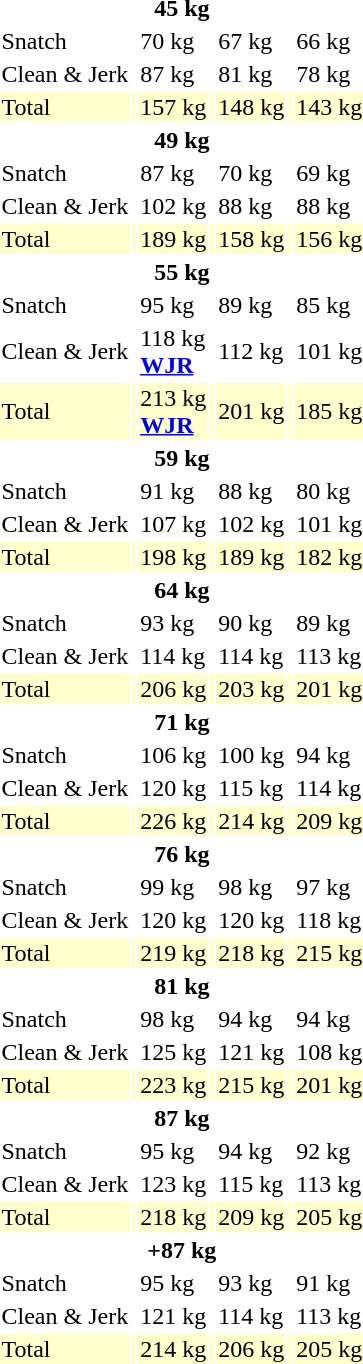<table>
<tr>
<th colspan=7>45 kg</th>
</tr>
<tr>
<td>Snatch</td>
<td></td>
<td>70 kg</td>
<td></td>
<td>67 kg</td>
<td></td>
<td>66 kg</td>
</tr>
<tr>
<td>Clean & Jerk</td>
<td></td>
<td>87 kg</td>
<td></td>
<td>81 kg</td>
<td></td>
<td>78 kg</td>
</tr>
<tr bgcolor=ffffcc>
<td>Total</td>
<td></td>
<td>157 kg</td>
<td></td>
<td>148 kg</td>
<td></td>
<td>143 kg</td>
</tr>
<tr>
<th colspan=7>49 kg</th>
</tr>
<tr>
<td>Snatch</td>
<td></td>
<td>87 kg</td>
<td></td>
<td>70 kg</td>
<td></td>
<td>69 kg</td>
</tr>
<tr>
<td>Clean & Jerk</td>
<td></td>
<td>102 kg</td>
<td></td>
<td>88 kg</td>
<td></td>
<td>88 kg</td>
</tr>
<tr bgcolor=ffffcc>
<td>Total</td>
<td></td>
<td>189 kg</td>
<td></td>
<td>158 kg</td>
<td></td>
<td>156 kg</td>
</tr>
<tr>
<th colspan=7>55 kg</th>
</tr>
<tr>
<td>Snatch</td>
<td></td>
<td>95 kg</td>
<td></td>
<td>89 kg</td>
<td></td>
<td>85 kg</td>
</tr>
<tr>
<td>Clean & Jerk</td>
<td></td>
<td>118 kg<br><strong><a href='#'>WJR</a></strong></td>
<td></td>
<td>112 kg</td>
<td></td>
<td>101 kg</td>
</tr>
<tr bgcolor=ffffcc>
<td>Total</td>
<td></td>
<td>213 kg<br><strong><a href='#'>WJR</a></strong></td>
<td></td>
<td>201 kg</td>
<td></td>
<td>185 kg</td>
</tr>
<tr>
<th colspan=7>59 kg</th>
</tr>
<tr>
<td>Snatch</td>
<td></td>
<td>91 kg</td>
<td></td>
<td>88 kg</td>
<td></td>
<td>80 kg</td>
</tr>
<tr>
<td>Clean & Jerk</td>
<td></td>
<td>107 kg</td>
<td></td>
<td>102 kg</td>
<td></td>
<td>101 kg</td>
</tr>
<tr bgcolor=ffffcc>
<td>Total</td>
<td></td>
<td>198 kg</td>
<td></td>
<td>189 kg</td>
<td></td>
<td>182 kg</td>
</tr>
<tr>
<th colspan=7>64 kg</th>
</tr>
<tr>
<td>Snatch</td>
<td></td>
<td>93 kg</td>
<td></td>
<td>90 kg</td>
<td></td>
<td>89 kg</td>
</tr>
<tr>
<td>Clean & Jerk</td>
<td></td>
<td>114 kg</td>
<td></td>
<td>114 kg</td>
<td></td>
<td>113 kg</td>
</tr>
<tr bgcolor=ffffcc>
<td>Total</td>
<td></td>
<td>206 kg</td>
<td></td>
<td>203 kg</td>
<td></td>
<td>201 kg</td>
</tr>
<tr>
<th colspan=7>71 kg</th>
</tr>
<tr>
<td>Snatch</td>
<td></td>
<td>106 kg</td>
<td></td>
<td>100 kg</td>
<td></td>
<td>94 kg</td>
</tr>
<tr>
<td>Clean & Jerk</td>
<td></td>
<td>120 kg</td>
<td></td>
<td>115 kg</td>
<td></td>
<td>114 kg</td>
</tr>
<tr bgcolor=ffffcc>
<td>Total</td>
<td></td>
<td>226 kg</td>
<td></td>
<td>214 kg</td>
<td></td>
<td>209 kg</td>
</tr>
<tr>
<th colspan=7>76 kg</th>
</tr>
<tr>
<td>Snatch</td>
<td></td>
<td>99 kg</td>
<td></td>
<td>98 kg</td>
<td></td>
<td>97 kg</td>
</tr>
<tr>
<td>Clean & Jerk</td>
<td></td>
<td>120 kg</td>
<td></td>
<td>120 kg</td>
<td></td>
<td>118 kg</td>
</tr>
<tr bgcolor=ffffcc>
<td>Total</td>
<td></td>
<td>219 kg</td>
<td></td>
<td>218 kg</td>
<td></td>
<td>215 kg</td>
</tr>
<tr>
<th colspan=7>81 kg</th>
</tr>
<tr>
<td>Snatch</td>
<td></td>
<td>98 kg</td>
<td></td>
<td>94 kg</td>
<td></td>
<td>94 kg</td>
</tr>
<tr>
<td>Clean & Jerk</td>
<td></td>
<td>125 kg</td>
<td></td>
<td>121 kg</td>
<td></td>
<td>108 kg</td>
</tr>
<tr bgcolor=ffffcc>
<td>Total</td>
<td></td>
<td>223 kg</td>
<td></td>
<td>215 kg</td>
<td></td>
<td>201 kg</td>
</tr>
<tr>
<th colspan=7>87 kg</th>
</tr>
<tr>
<td>Snatch</td>
<td></td>
<td>95 kg</td>
<td></td>
<td>94 kg</td>
<td></td>
<td>92 kg</td>
</tr>
<tr>
<td>Clean & Jerk</td>
<td></td>
<td>123 kg</td>
<td></td>
<td>115 kg</td>
<td></td>
<td>113 kg</td>
</tr>
<tr bgcolor=ffffcc>
<td>Total</td>
<td></td>
<td>218 kg</td>
<td></td>
<td>209 kg</td>
<td></td>
<td>205 kg</td>
</tr>
<tr>
<th colspan=7>+87 kg</th>
</tr>
<tr>
<td>Snatch</td>
<td></td>
<td>95 kg</td>
<td></td>
<td>93 kg</td>
<td></td>
<td>91 kg</td>
</tr>
<tr>
<td>Clean & Jerk</td>
<td></td>
<td>121 kg</td>
<td></td>
<td>114 kg</td>
<td></td>
<td>113 kg</td>
</tr>
<tr bgcolor=ffffcc>
<td>Total</td>
<td></td>
<td>214 kg</td>
<td></td>
<td>206 kg</td>
<td></td>
<td>205 kg</td>
</tr>
</table>
